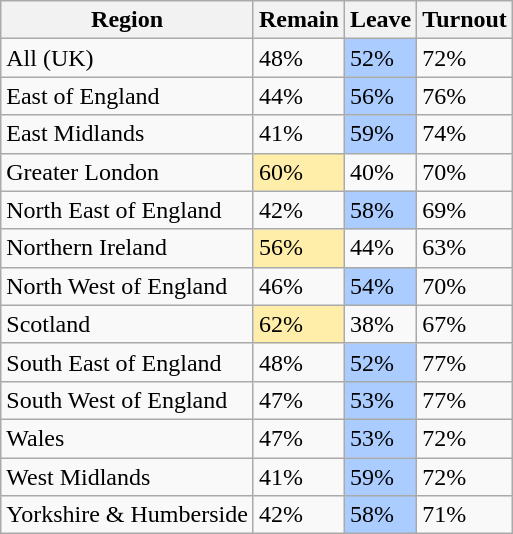<table class="wikitable sortable">
<tr>
<th>Region</th>
<th>Remain</th>
<th>Leave</th>
<th>Turnout</th>
</tr>
<tr>
<td>All (UK)</td>
<td>48%</td>
<td style="background:#acf;">52%</td>
<td>72%</td>
</tr>
<tr>
<td>East of England</td>
<td>44%</td>
<td style="background:#acf;">56%</td>
<td>76%</td>
</tr>
<tr>
<td>East Midlands</td>
<td>41%</td>
<td style="background:#acf;">59%</td>
<td>74%</td>
</tr>
<tr>
<td>Greater London</td>
<td style="background:#fea;">60%</td>
<td>40%</td>
<td>70%</td>
</tr>
<tr>
<td>North East of England</td>
<td>42%</td>
<td style="background:#acf;">58%</td>
<td>69%</td>
</tr>
<tr>
<td>Northern Ireland</td>
<td style="background:#fea;">56%</td>
<td>44%</td>
<td>63%</td>
</tr>
<tr>
<td>North West of England</td>
<td>46%</td>
<td style="background:#acf;">54%</td>
<td>70%</td>
</tr>
<tr>
<td>Scotland</td>
<td style="background:#fea;">62%</td>
<td>38%</td>
<td>67%</td>
</tr>
<tr>
<td>South East of England</td>
<td>48%</td>
<td style="background:#acf;">52%</td>
<td>77%</td>
</tr>
<tr>
<td>South West of England</td>
<td>47%</td>
<td style="background:#acf;">53%</td>
<td>77%</td>
</tr>
<tr>
<td>Wales</td>
<td>47%</td>
<td style="background:#acf;">53%</td>
<td>72%</td>
</tr>
<tr>
<td>West Midlands</td>
<td>41%</td>
<td style="background:#acf;">59%</td>
<td>72%</td>
</tr>
<tr>
<td>Yorkshire & Humberside</td>
<td>42%</td>
<td style="background:#acf;">58%</td>
<td>71%</td>
</tr>
</table>
